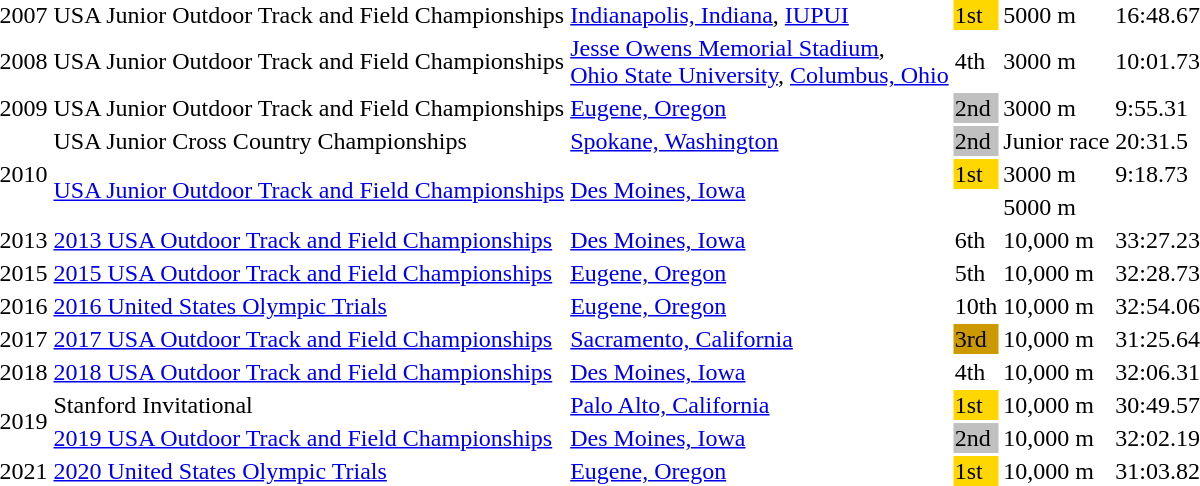<table>
<tr>
<td>2007</td>
<td>USA Junior Outdoor Track and Field Championships</td>
<td><a href='#'>Indianapolis, Indiana</a>, <a href='#'>IUPUI</a></td>
<td bgcolor=gold>1st</td>
<td>5000 m</td>
<td>16:48.67</td>
</tr>
<tr>
<td>2008</td>
<td>USA Junior Outdoor Track and Field Championships</td>
<td><a href='#'>Jesse Owens Memorial Stadium</a>,<br> <a href='#'>Ohio State University</a>, <a href='#'>Columbus, Ohio</a></td>
<td>4th</td>
<td>3000 m</td>
<td>10:01.73</td>
</tr>
<tr>
<td>2009</td>
<td>USA Junior Outdoor Track and Field Championships</td>
<td><a href='#'>Eugene, Oregon</a></td>
<td bgcolor=silver>2nd</td>
<td>3000 m</td>
<td>9:55.31</td>
</tr>
<tr>
<td rowspan=3>2010</td>
<td>USA Junior Cross Country Championships</td>
<td><a href='#'>Spokane, Washington</a></td>
<td bgcolor=silver>2nd</td>
<td>Junior race</td>
<td>20:31.5</td>
</tr>
<tr>
<td rowspan=2><a href='#'>USA Junior Outdoor Track and Field Championships</a></td>
<td rowspan=2><a href='#'>Des Moines, Iowa</a></td>
<td bgcolor=gold>1st</td>
<td>3000 m</td>
<td>9:18.73</td>
</tr>
<tr>
<td></td>
<td>5000 m</td>
<td></td>
</tr>
<tr>
<td>2013</td>
<td><a href='#'>2013 USA Outdoor Track and Field Championships</a></td>
<td><a href='#'>Des Moines, Iowa</a></td>
<td>6th</td>
<td>10,000 m</td>
<td>33:27.23</td>
</tr>
<tr>
<td>2015</td>
<td><a href='#'>2015 USA Outdoor Track and Field Championships</a></td>
<td><a href='#'>Eugene, Oregon</a></td>
<td>5th</td>
<td>10,000 m</td>
<td>32:28.73</td>
</tr>
<tr>
<td>2016</td>
<td><a href='#'>2016 United States Olympic Trials</a></td>
<td><a href='#'>Eugene, Oregon</a></td>
<td>10th</td>
<td>10,000 m</td>
<td>32:54.06</td>
</tr>
<tr>
<td>2017</td>
<td><a href='#'>2017 USA Outdoor Track and Field Championships</a></td>
<td><a href='#'>Sacramento, California</a></td>
<td bgcolor=cc9900>3rd</td>
<td>10,000 m</td>
<td>31:25.64</td>
</tr>
<tr>
<td>2018</td>
<td><a href='#'>2018 USA Outdoor Track and Field Championships</a></td>
<td><a href='#'>Des Moines, Iowa</a></td>
<td>4th</td>
<td>10,000 m</td>
<td>32:06.31</td>
</tr>
<tr>
<td rowspan=2>2019</td>
<td>Stanford Invitational</td>
<td><a href='#'>Palo Alto, California</a></td>
<td style="background-color:gold">1st</td>
<td>10,000 m</td>
<td>30:49.57</td>
</tr>
<tr>
<td><a href='#'>2019 USA Outdoor Track and Field Championships</a></td>
<td><a href='#'>Des Moines, Iowa</a></td>
<td style="background-color:silver">2nd</td>
<td>10,000 m</td>
<td>32:02.19</td>
</tr>
<tr>
<td>2021</td>
<td><a href='#'>2020 United States Olympic Trials</a></td>
<td><a href='#'>Eugene, Oregon</a></td>
<td style="background-color:gold">1st</td>
<td>10,000 m</td>
<td>31:03.82</td>
</tr>
</table>
